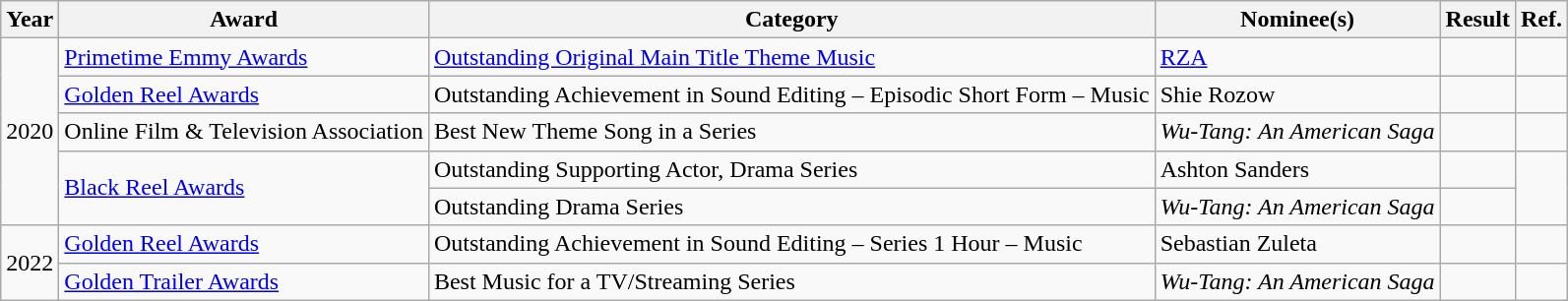<table class="wikitable">
<tr>
<th>Year</th>
<th>Award</th>
<th>Category</th>
<th>Nominee(s)</th>
<th>Result</th>
<th>Ref.</th>
</tr>
<tr>
<td rowspan="5">2020</td>
<td><a href='#'>Primetime Emmy Awards</a></td>
<td><a href='#'>Outstanding Original Main Title Theme Music</a></td>
<td><a href='#'>RZA</a></td>
<td></td>
<td style="text-align:center;"></td>
</tr>
<tr>
<td><a href='#'>Golden Reel Awards</a></td>
<td>Outstanding Achievement in Sound Editing – Episodic Short Form – Music</td>
<td>Shie Rozow</td>
<td></td>
<td style="text-align:center;"></td>
</tr>
<tr>
<td>Online Film & Television Association</td>
<td>Best New Theme Song in a Series</td>
<td><em>Wu-Tang: An American Saga</em></td>
<td></td>
<td style="text-align:center;"></td>
</tr>
<tr>
<td rowspan="2"><a href='#'>Black Reel Awards</a></td>
<td>Outstanding Supporting Actor, Drama Series</td>
<td>Ashton Sanders</td>
<td></td>
<td rowspan="2" style="text-align:center;"></td>
</tr>
<tr>
<td>Outstanding Drama Series</td>
<td><em>Wu-Tang: An American Saga</em></td>
<td></td>
</tr>
<tr>
<td rowspan="2">2022</td>
<td><a href='#'>Golden Reel Awards</a></td>
<td>Outstanding Achievement in Sound Editing – Series 1 Hour – Music</td>
<td>Sebastian Zuleta</td>
<td></td>
<td style="text-align:center;"></td>
</tr>
<tr>
<td><a href='#'>Golden Trailer Awards</a></td>
<td>Best Music for a TV/Streaming Series</td>
<td><em>Wu-Tang: An American Saga</em></td>
<td></td>
<td style="text-align:center;"></td>
</tr>
</table>
